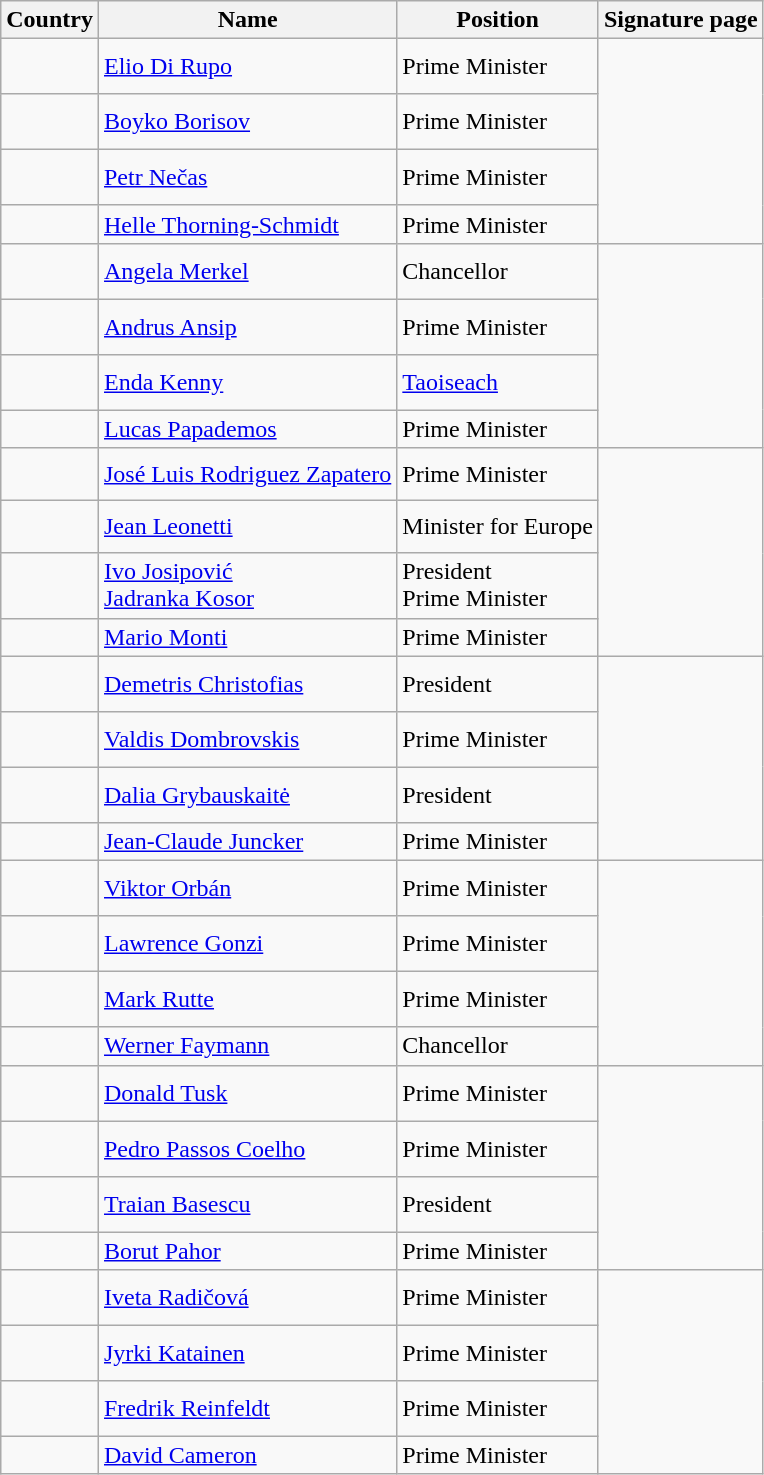<table class="wikitable">
<tr>
<th>Country</th>
<th>Name</th>
<th>Position</th>
<th>Signature page</th>
</tr>
<tr style="height: 37px;">
<td><strong></strong></td>
<td><a href='#'>Elio Di Rupo</a></td>
<td>Prime Minister</td>
<td rowspan="4"></td>
</tr>
<tr style="height: 37px;">
<td><strong></strong></td>
<td><a href='#'>Boyko Borisov</a></td>
<td>Prime Minister</td>
</tr>
<tr style="height: 37px;">
<td><strong></strong></td>
<td><a href='#'>Petr Nečas</a></td>
<td>Prime Minister</td>
</tr>
<tr>
<td><strong></strong></td>
<td><a href='#'>Helle Thorning-Schmidt</a></td>
<td>Prime Minister</td>
</tr>
<tr style="height: 37px;">
<td><strong></strong></td>
<td><a href='#'>Angela Merkel</a></td>
<td>Chancellor</td>
<td rowspan="4"></td>
</tr>
<tr style="height: 37px;">
<td><strong></strong></td>
<td><a href='#'>Andrus Ansip</a></td>
<td>Prime Minister</td>
</tr>
<tr style="height: 37px;">
<td><strong></strong></td>
<td><a href='#'>Enda Kenny</a></td>
<td><a href='#'>Taoiseach</a></td>
</tr>
<tr>
<td><strong></strong></td>
<td><a href='#'>Lucas Papademos</a></td>
<td>Prime Minister</td>
</tr>
<tr style="height: 35px;">
<td><strong></strong></td>
<td><a href='#'>José Luis Rodriguez Zapatero</a></td>
<td>Prime Minister</td>
<td rowspan="4"></td>
</tr>
<tr style="height: 35px;">
<td><strong></strong></td>
<td><a href='#'>Jean Leonetti</a></td>
<td>Minister for Europe</td>
</tr>
<tr style="height: 37px;">
<td><strong></strong></td>
<td><a href='#'>Ivo Josipović</a><br><a href='#'>Jadranka Kosor</a></td>
<td>President<br> Prime Minister</td>
</tr>
<tr>
<td><strong></strong></td>
<td><a href='#'>Mario Monti</a></td>
<td>Prime Minister</td>
</tr>
<tr style="height: 37px;">
<td><strong></strong></td>
<td><a href='#'>Demetris Christofias</a></td>
<td>President</td>
<td rowspan="4"></td>
</tr>
<tr style="height: 37px;">
<td><strong></strong></td>
<td><a href='#'>Valdis Dombrovskis</a></td>
<td>Prime Minister</td>
</tr>
<tr style="height: 37px;">
<td><strong></strong></td>
<td><a href='#'>Dalia Grybauskaitė</a></td>
<td>President</td>
</tr>
<tr>
<td><strong></strong></td>
<td><a href='#'>Jean-Claude Juncker</a></td>
<td>Prime Minister</td>
</tr>
<tr style="height: 37px;">
<td><strong></strong></td>
<td><a href='#'>Viktor Orbán</a></td>
<td>Prime Minister</td>
<td rowspan="4"></td>
</tr>
<tr style="height: 37px;">
<td><strong></strong></td>
<td><a href='#'>Lawrence Gonzi</a></td>
<td>Prime Minister</td>
</tr>
<tr style="height: 37px;">
<td><strong></strong></td>
<td><a href='#'>Mark Rutte</a></td>
<td>Prime Minister</td>
</tr>
<tr>
<td><strong></strong></td>
<td><a href='#'>Werner Faymann</a></td>
<td>Chancellor</td>
</tr>
<tr style="height: 37px;">
<td><strong></strong></td>
<td><a href='#'>Donald Tusk</a></td>
<td>Prime Minister</td>
<td rowspan="4"></td>
</tr>
<tr style="height: 37px;">
<td><strong></strong></td>
<td><a href='#'>Pedro Passos Coelho</a></td>
<td>Prime Minister</td>
</tr>
<tr style="height: 37px;">
<td><strong></strong></td>
<td><a href='#'>Traian Basescu</a></td>
<td>President</td>
</tr>
<tr>
<td><strong></strong></td>
<td><a href='#'>Borut Pahor</a></td>
<td>Prime Minister</td>
</tr>
<tr style="height: 37px;">
<td><strong></strong></td>
<td><a href='#'>Iveta Radičová</a></td>
<td>Prime Minister</td>
<td rowspan="4"></td>
</tr>
<tr style="height: 37px;">
<td><strong></strong></td>
<td><a href='#'>Jyrki Katainen</a></td>
<td>Prime Minister</td>
</tr>
<tr style="height: 37px;">
<td><strong></strong></td>
<td><a href='#'>Fredrik Reinfeldt</a></td>
<td>Prime Minister</td>
</tr>
<tr>
<td><strong></strong></td>
<td><a href='#'>David Cameron</a></td>
<td>Prime Minister</td>
</tr>
</table>
